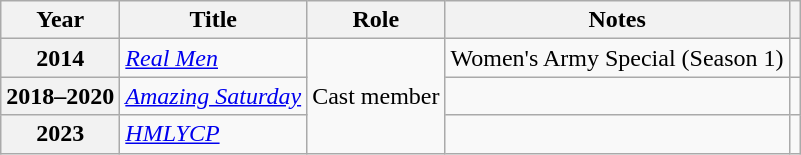<table class="wikitable plainrowheaders sortable">
<tr>
<th scope="col">Year</th>
<th scope="col">Title</th>
<th scope="col">Role</th>
<th scope="col">Notes</th>
<th scope="col" class="unsortable"></th>
</tr>
<tr>
<th scope="row">2014</th>
<td><em><a href='#'>Real Men</a></em></td>
<td rowspan="3">Cast member</td>
<td>Women's Army Special (Season 1)</td>
<td style="text-align:center"></td>
</tr>
<tr>
<th scope="row">2018–2020</th>
<td><em><a href='#'>Amazing Saturday</a></em></td>
<td></td>
<td style="text-align:center"></td>
</tr>
<tr>
<th scope="row">2023</th>
<td><em><a href='#'>HMLYCP</a></em></td>
<td></td>
<td style="text-align:center"></td>
</tr>
</table>
